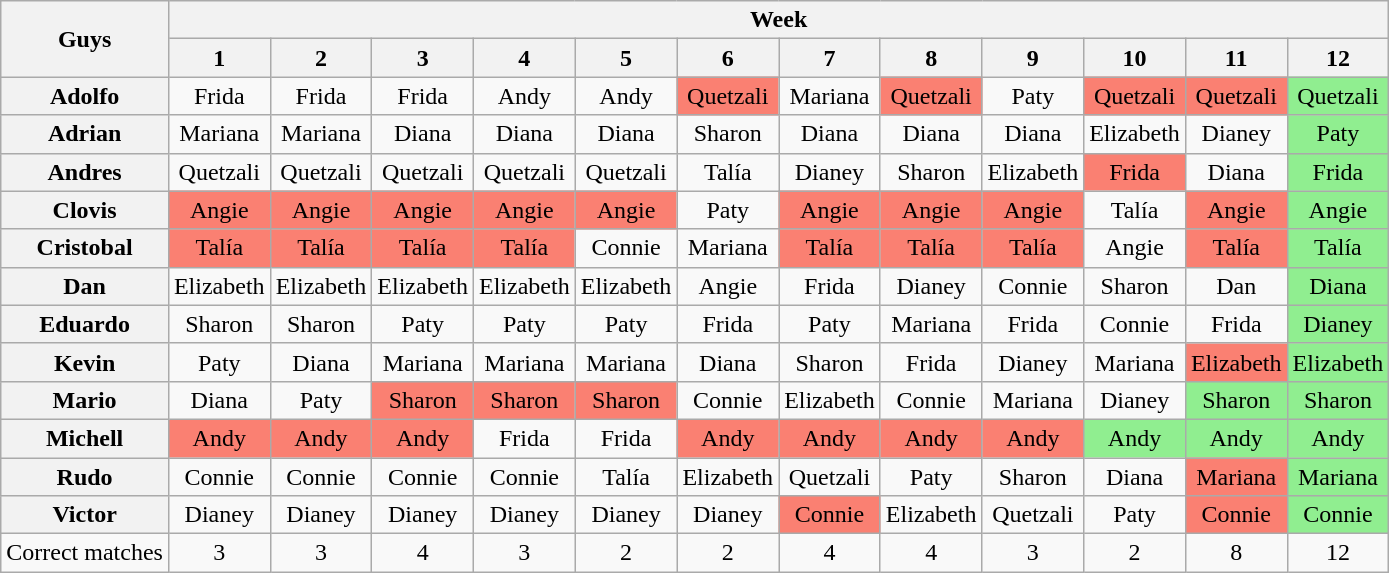<table class="wikitable" style="text-align:center">
<tr>
<th rowspan=2>Guys</th>
<th colspan="12">Week</th>
</tr>
<tr>
<th>1</th>
<th>2</th>
<th>3</th>
<th>4</th>
<th>5</th>
<th>6</th>
<th>7</th>
<th>8</th>
<th>9</th>
<th>10</th>
<th>11</th>
<th>12</th>
</tr>
<tr>
<th>Adolfo</th>
<td>Frida</td>
<td>Frida</td>
<td>Frida</td>
<td>Andy</td>
<td>Andy</td>
<td style="background:salmon">Quetzali</td>
<td>Mariana</td>
<td style="background:salmon">Quetzali</td>
<td>Paty</td>
<td style="background:salmon">Quetzali</td>
<td style="background:salmon">Quetzali</td>
<td style="background:lightgreen">Quetzali</td>
</tr>
<tr>
<th>Adrian</th>
<td>Mariana</td>
<td>Mariana</td>
<td>Diana</td>
<td>Diana</td>
<td>Diana</td>
<td>Sharon</td>
<td>Diana</td>
<td>Diana</td>
<td>Diana</td>
<td>Elizabeth</td>
<td>Dianey</td>
<td style="background:lightgreen">Paty</td>
</tr>
<tr>
<th>Andres</th>
<td>Quetzali</td>
<td>Quetzali</td>
<td>Quetzali</td>
<td>Quetzali</td>
<td>Quetzali</td>
<td>Talía</td>
<td>Dianey</td>
<td>Sharon</td>
<td>Elizabeth</td>
<td style="background:salmon">Frida</td>
<td>Diana</td>
<td style="background:lightgreen">Frida</td>
</tr>
<tr>
<th>Clovis</th>
<td style="background:salmon">Angie</td>
<td style="background:salmon">Angie</td>
<td style="background:salmon">Angie</td>
<td style="background:salmon">Angie</td>
<td style="background:salmon">Angie</td>
<td>Paty</td>
<td style="background:salmon">Angie</td>
<td style="background:salmon">Angie</td>
<td style="background:salmon">Angie</td>
<td>Talía</td>
<td style="background:salmon">Angie</td>
<td style="background:lightgreen">Angie</td>
</tr>
<tr>
<th>Cristobal</th>
<td style="background:salmon">Talía</td>
<td style="background:salmon">Talía</td>
<td style="background:salmon">Talía</td>
<td style="background:salmon">Talía</td>
<td>Connie</td>
<td>Mariana</td>
<td style="background:salmon">Talía</td>
<td style="background:salmon">Talía</td>
<td style="background:salmon">Talía</td>
<td>Angie</td>
<td style="background:salmon">Talía</td>
<td style="background:lightgreen">Talía</td>
</tr>
<tr>
<th>Dan</th>
<td>Elizabeth</td>
<td>Elizabeth</td>
<td>Elizabeth</td>
<td>Elizabeth</td>
<td>Elizabeth</td>
<td>Angie</td>
<td>Frida</td>
<td>Dianey</td>
<td>Connie</td>
<td>Sharon</td>
<td>Dan</td>
<td style="background:lightgreen">Diana</td>
</tr>
<tr>
<th>Eduardo</th>
<td>Sharon</td>
<td>Sharon</td>
<td>Paty</td>
<td>Paty</td>
<td>Paty</td>
<td>Frida</td>
<td>Paty</td>
<td>Mariana</td>
<td>Frida</td>
<td>Connie</td>
<td>Frida</td>
<td style="background:lightgreen">Dianey</td>
</tr>
<tr>
<th>Kevin</th>
<td>Paty</td>
<td>Diana</td>
<td>Mariana</td>
<td>Mariana</td>
<td>Mariana</td>
<td>Diana</td>
<td>Sharon</td>
<td>Frida</td>
<td>Dianey</td>
<td>Mariana</td>
<td style="background:salmon">Elizabeth</td>
<td style="background:lightgreen">Elizabeth</td>
</tr>
<tr>
<th>Mario</th>
<td>Diana</td>
<td>Paty</td>
<td style="background:salmon">Sharon</td>
<td style="background:salmon">Sharon</td>
<td style="background:salmon">Sharon</td>
<td>Connie</td>
<td>Elizabeth</td>
<td>Connie</td>
<td>Mariana</td>
<td>Dianey</td>
<td style="background:lightgreen">Sharon</td>
<td style="background:lightgreen">Sharon</td>
</tr>
<tr>
<th>Michell</th>
<td style="background:salmon">Andy</td>
<td style="background:salmon">Andy</td>
<td style="background:salmon">Andy</td>
<td>Frida</td>
<td>Frida</td>
<td style="background:salmon">Andy</td>
<td style="background:salmon">Andy</td>
<td style="background:salmon">Andy</td>
<td style="background:salmon">Andy</td>
<td style="background:lightgreen">Andy</td>
<td style="background:lightgreen">Andy</td>
<td style="background:lightgreen">Andy</td>
</tr>
<tr>
<th>Rudo</th>
<td>Connie</td>
<td>Connie</td>
<td>Connie</td>
<td>Connie</td>
<td>Talía</td>
<td>Elizabeth</td>
<td>Quetzali</td>
<td>Paty</td>
<td>Sharon</td>
<td>Diana</td>
<td style="background:salmon">Mariana</td>
<td style="background:lightgreen">Mariana</td>
</tr>
<tr>
<th>Victor</th>
<td>Dianey</td>
<td>Dianey</td>
<td>Dianey</td>
<td>Dianey</td>
<td>Dianey</td>
<td>Dianey</td>
<td style="background:salmon">Connie</td>
<td>Elizabeth</td>
<td>Quetzali</td>
<td>Paty</td>
<td style="background:salmon">Connie</td>
<td style="background:lightgreen">Connie</td>
</tr>
<tr>
<td>Correct matches</td>
<td>3</td>
<td>3</td>
<td>4</td>
<td>3</td>
<td>2</td>
<td>2</td>
<td>4</td>
<td>4</td>
<td>3</td>
<td>2</td>
<td>8</td>
<td>12</td>
</tr>
</table>
